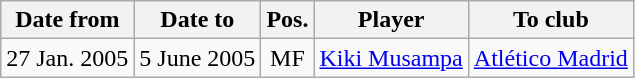<table class="wikitable">
<tr>
<th>Date from</th>
<th>Date to</th>
<th>Pos.</th>
<th>Player</th>
<th>To club</th>
</tr>
<tr>
<td>27 Jan. 2005</td>
<td>5 June 2005</td>
<td align="center">MF</td>
<td> <a href='#'>Kiki Musampa</a></td>
<td> <a href='#'>Atlético Madrid</a></td>
</tr>
</table>
